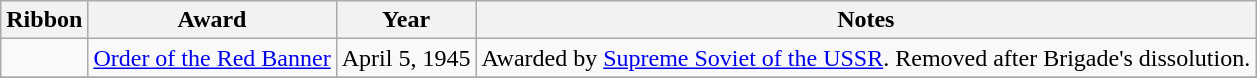<table class="wikitable">
<tr>
<th>Ribbon</th>
<th>Award</th>
<th>Year</th>
<th>Notes</th>
</tr>
<tr>
<td></td>
<td><a href='#'>Order of the Red Banner</a></td>
<td>April 5, 1945</td>
<td>Awarded by <a href='#'>Supreme Soviet of the USSR</a>. Removed after Brigade's dissolution.</td>
</tr>
<tr>
</tr>
</table>
